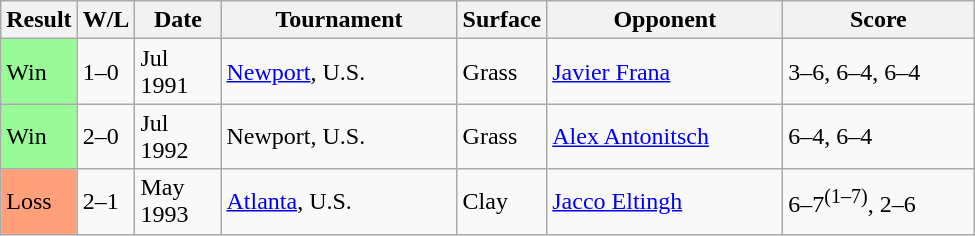<table class="sortable wikitable">
<tr>
<th>Result</th>
<th style="width:30px" class="unsortable">W/L</th>
<th style="width:50px">Date</th>
<th style="width:150px">Tournament</th>
<th style="width:50px">Surface</th>
<th style="width:150px">Opponent</th>
<th style="width:120px" class="unsortable">Score</th>
</tr>
<tr>
<td style="background:#98fb98;">Win</td>
<td>1–0</td>
<td>Jul 1991</td>
<td><a href='#'>Newport</a>, U.S.</td>
<td>Grass</td>
<td> <a href='#'>Javier Frana</a></td>
<td>3–6, 6–4, 6–4</td>
</tr>
<tr>
<td style="background:#98fb98;">Win</td>
<td>2–0</td>
<td>Jul 1992</td>
<td>Newport, U.S.</td>
<td>Grass</td>
<td> <a href='#'>Alex Antonitsch</a></td>
<td>6–4, 6–4</td>
</tr>
<tr>
<td style="background:#ffa07a;">Loss</td>
<td>2–1</td>
<td>May 1993</td>
<td><a href='#'>Atlanta</a>, U.S.</td>
<td>Clay</td>
<td> <a href='#'>Jacco Eltingh</a></td>
<td>6–7<sup>(1–7)</sup>, 2–6</td>
</tr>
</table>
